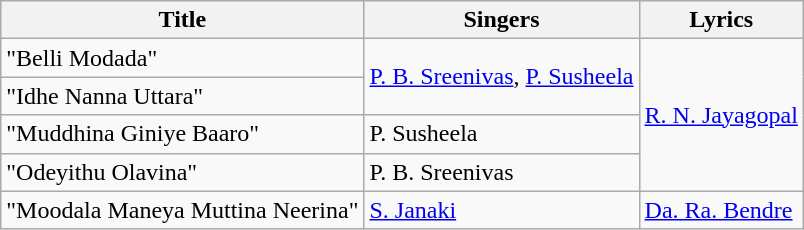<table class="wikitable sortable">
<tr>
<th>Title</th>
<th>Singers</th>
<th>Lyrics</th>
</tr>
<tr>
<td>"Belli Modada"</td>
<td rowspan=2><a href='#'>P. B. Sreenivas</a>, <a href='#'>P. Susheela</a></td>
<td rowspan=4><a href='#'>R. N. Jayagopal</a></td>
</tr>
<tr>
<td>"Idhe Nanna Uttara"</td>
</tr>
<tr>
<td>"Muddhina Giniye Baaro"</td>
<td>P. Susheela</td>
</tr>
<tr>
<td>"Odeyithu Olavina"</td>
<td>P. B. Sreenivas</td>
</tr>
<tr>
<td>"Moodala Maneya Muttina Neerina"</td>
<td><a href='#'>S. Janaki</a></td>
<td><a href='#'>Da. Ra. Bendre</a></td>
</tr>
</table>
